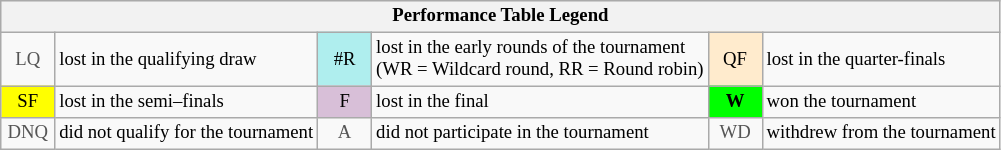<table class="wikitable" style="font-size:78%;">
<tr style="background:#efefef;">
<th colspan="6">Performance Table Legend</th>
</tr>
<tr>
<td style="color:#555; text-align:center; width:30px;">LQ</td>
<td>lost in the qualifying draw</td>
<td style="text-align:center; background:#afeeee;">#R</td>
<td>lost in the early rounds of the tournament<br>(WR = Wildcard round, RR = Round robin)</td>
<td style="text-align:center; background:#ffebcd;">QF</td>
<td>lost in the quarter-finals</td>
</tr>
<tr>
<td style="text-align:center; background:yellow;">SF</td>
<td>lost in the semi–finals</td>
<td style="text-align:center; background:thistle;">F</td>
<td>lost in the final</td>
<td style="text-align:center; background:#0f0;"><strong>W</strong></td>
<td>won the tournament</td>
</tr>
<tr>
<td style="color:#555; text-align:center; width:30px;">DNQ</td>
<td>did not qualify for the tournament</td>
<td style="color:#555; text-align:center; width:30px;">A</td>
<td>did not participate in the tournament</td>
<td style="color:#555; text-align:center; width:30px;">WD</td>
<td>withdrew from the tournament</td>
</tr>
</table>
